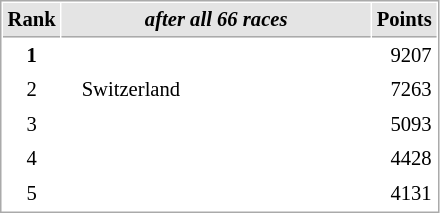<table cellspacing="1" cellpadding="3" style="border:1px solid #AAAAAA;font-size:86%">
<tr bgcolor="#E4E4E4">
<th style="border-bottom:1px solid #AAAAAA" width=10>Rank</th>
<th style="border-bottom:1px solid #AAAAAA" width=200><strong><em>after all 66 races</em></strong></th>
<th style="border-bottom:1px solid #AAAAAA" width=20>Points</th>
</tr>
<tr>
<td align="center"><strong> 1</strong></td>
<td><strong></strong></td>
<td align="right">9207</td>
</tr>
<tr>
<td align="center">2</td>
<td>   Switzerland</td>
<td align="right">7263</td>
</tr>
<tr>
<td align="center">3</td>
<td></td>
<td align="right">5093</td>
</tr>
<tr>
<td align="center">4</td>
<td></td>
<td align="right">4428</td>
</tr>
<tr>
<td align="center">5</td>
<td></td>
<td align="right">4131</td>
</tr>
</table>
